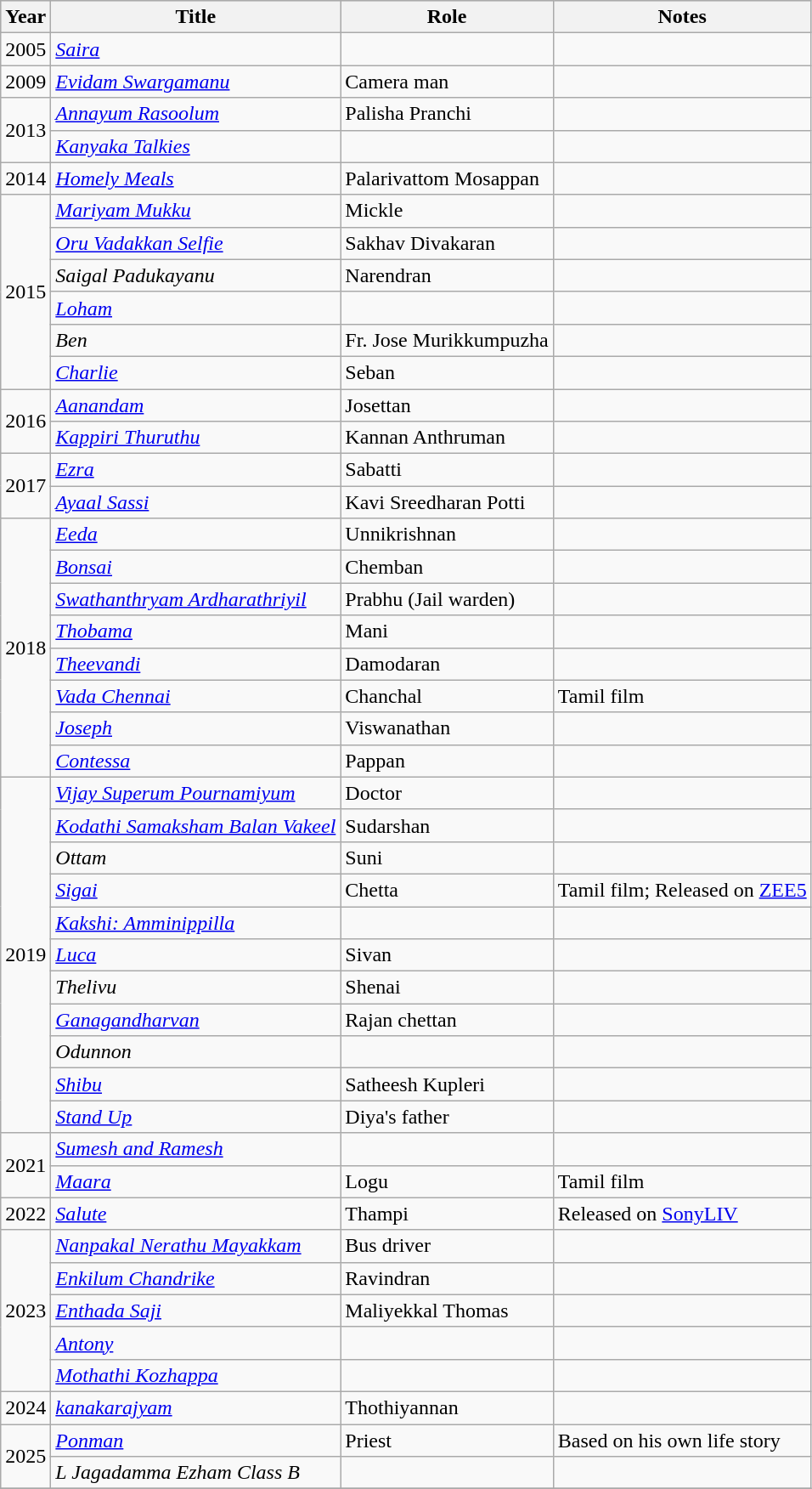<table class="wikitable sortable">
<tr style="background:#CCC; text-align:center;">
<th>Year</th>
<th>Title</th>
<th>Role</th>
<th class="unsortable">Notes</th>
</tr>
<tr>
<td>2005</td>
<td><em><a href='#'>Saira</a></em></td>
<td></td>
<td></td>
</tr>
<tr>
<td>2009</td>
<td><em><a href='#'>Evidam Swargamanu</a></em></td>
<td>Camera man</td>
<td></td>
</tr>
<tr>
<td rowspan=2>2013</td>
<td><em><a href='#'>Annayum Rasoolum</a></em></td>
<td>Palisha Pranchi</td>
<td></td>
</tr>
<tr>
<td><em><a href='#'>Kanyaka Talkies</a></em></td>
<td></td>
<td></td>
</tr>
<tr>
<td>2014</td>
<td><em><a href='#'>Homely Meals</a></em></td>
<td>Palarivattom Mosappan</td>
<td></td>
</tr>
<tr>
<td rowspan=6>2015</td>
<td><em><a href='#'>Mariyam Mukku</a></em></td>
<td>Mickle</td>
<td></td>
</tr>
<tr>
<td><em><a href='#'>Oru Vadakkan Selfie</a></em></td>
<td>Sakhav Divakaran</td>
<td></td>
</tr>
<tr>
<td><em>Saigal Padukayanu</em></td>
<td>Narendran</td>
<td></td>
</tr>
<tr>
<td><em><a href='#'>Loham</a></em></td>
<td></td>
<td></td>
</tr>
<tr>
<td><em>Ben</em></td>
<td>Fr. Jose Murikkumpuzha</td>
<td></td>
</tr>
<tr>
<td><em><a href='#'>Charlie</a></em></td>
<td>Seban</td>
<td></td>
</tr>
<tr>
<td rowspan=2>2016</td>
<td><em><a href='#'>Aanandam</a></em></td>
<td>Josettan</td>
<td></td>
</tr>
<tr>
<td><em><a href='#'>Kappiri Thuruthu</a></em></td>
<td>Kannan Anthruman</td>
<td></td>
</tr>
<tr>
<td rowspan=2>2017</td>
<td><em><a href='#'>Ezra</a></em></td>
<td>Sabatti</td>
<td></td>
</tr>
<tr>
<td><em><a href='#'>Ayaal Sassi</a></em></td>
<td>Kavi Sreedharan Potti</td>
<td></td>
</tr>
<tr>
<td rowspan=8>2018</td>
<td><em><a href='#'>Eeda</a></em></td>
<td>Unnikrishnan</td>
<td></td>
</tr>
<tr>
<td><em><a href='#'>Bonsai</a></em></td>
<td>Chemban</td>
<td></td>
</tr>
<tr>
<td><em><a href='#'>Swathanthryam Ardharathriyil</a></em></td>
<td>Prabhu (Jail warden)</td>
<td></td>
</tr>
<tr>
<td><em><a href='#'>Thobama</a></em></td>
<td>Mani</td>
<td></td>
</tr>
<tr>
<td><em><a href='#'>Theevandi</a></em></td>
<td>Damodaran</td>
<td></td>
</tr>
<tr>
<td><em><a href='#'>Vada Chennai</a></em></td>
<td>Chanchal</td>
<td>Tamil film</td>
</tr>
<tr>
<td><em><a href='#'>Joseph</a></em></td>
<td>Viswanathan</td>
<td></td>
</tr>
<tr>
<td><em><a href='#'>Contessa</a></em></td>
<td>Pappan</td>
<td></td>
</tr>
<tr>
<td rowspan=11>2019</td>
<td><em><a href='#'>Vijay Superum Pournamiyum</a></em></td>
<td>Doctor</td>
<td></td>
</tr>
<tr>
<td><em><a href='#'>Kodathi Samaksham Balan Vakeel</a></em></td>
<td>Sudarshan</td>
<td></td>
</tr>
<tr>
<td><em>Ottam</em></td>
<td>Suni</td>
<td></td>
</tr>
<tr>
<td><em><a href='#'>Sigai</a></em></td>
<td>Chetta</td>
<td>Tamil film; Released on <a href='#'>ZEE5</a></td>
</tr>
<tr>
<td><em><a href='#'>Kakshi: Amminippilla</a></em></td>
<td></td>
<td></td>
</tr>
<tr>
<td><em><a href='#'>Luca</a></em></td>
<td>Sivan</td>
<td></td>
</tr>
<tr>
<td><em>Thelivu</em></td>
<td>Shenai</td>
<td></td>
</tr>
<tr>
<td><em><a href='#'>Ganagandharvan</a></em></td>
<td>Rajan chettan</td>
<td></td>
</tr>
<tr>
<td><em>Odunnon</em></td>
<td></td>
<td></td>
</tr>
<tr>
<td><em><a href='#'>Shibu</a></em></td>
<td>Satheesh Kupleri</td>
<td></td>
</tr>
<tr>
<td><em><a href='#'>Stand Up</a></em></td>
<td>Diya's father</td>
<td></td>
</tr>
<tr>
<td rowspan=2>2021</td>
<td><em><a href='#'>Sumesh and Ramesh</a></em></td>
<td></td>
<td></td>
</tr>
<tr>
<td><em><a href='#'>Maara</a></em></td>
<td>Logu</td>
<td>Tamil film</td>
</tr>
<tr>
<td>2022</td>
<td><em><a href='#'>Salute</a></em></td>
<td>Thampi</td>
<td>Released on <a href='#'>SonyLIV</a></td>
</tr>
<tr>
<td rowspan=5>2023</td>
<td><em><a href='#'>Nanpakal Nerathu Mayakkam</a></em></td>
<td>Bus driver</td>
<td></td>
</tr>
<tr>
<td><em><a href='#'>Enkilum Chandrike</a></em></td>
<td>Ravindran</td>
<td></td>
</tr>
<tr>
<td><em><a href='#'>Enthada Saji</a></em></td>
<td>Maliyekkal Thomas</td>
<td></td>
</tr>
<tr>
<td><em><a href='#'>Antony</a></em></td>
<td></td>
<td></td>
</tr>
<tr>
<td><em><a href='#'>Mothathi Kozhappa</a></em></td>
<td></td>
<td></td>
</tr>
<tr>
<td>2024</td>
<td><em><a href='#'>kanakarajyam</a></em></td>
<td>Thothiyannan</td>
<td></td>
</tr>
<tr>
<td rowspan=2>2025</td>
<td><em><a href='#'>Ponman</a></em></td>
<td>Priest</td>
<td>Based on his own life story</td>
</tr>
<tr>
<td><em>L Jagadamma Ezham Class B</em></td>
<td></td>
<td></td>
</tr>
<tr>
</tr>
</table>
